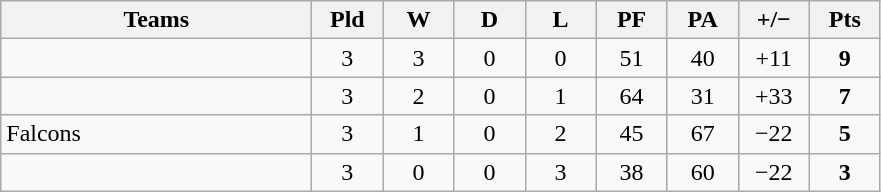<table class="wikitable" style="text-align: center;">
<tr>
<th width="200">Teams</th>
<th width="40">Pld</th>
<th width="40">W</th>
<th width="40">D</th>
<th width="40">L</th>
<th width="40">PF</th>
<th width="40">PA</th>
<th width="40">+/−</th>
<th width="40">Pts</th>
</tr>
<tr>
<td align=left></td>
<td>3</td>
<td>3</td>
<td>0</td>
<td>0</td>
<td>51</td>
<td>40</td>
<td>+11</td>
<td><strong>9</strong></td>
</tr>
<tr>
<td align=left></td>
<td>3</td>
<td>2</td>
<td>0</td>
<td>1</td>
<td>64</td>
<td>31</td>
<td>+33</td>
<td><strong>7</strong></td>
</tr>
<tr>
<td align=left> Falcons</td>
<td>3</td>
<td>1</td>
<td>0</td>
<td>2</td>
<td>45</td>
<td>67</td>
<td>−22</td>
<td><strong>5</strong></td>
</tr>
<tr>
<td align=left></td>
<td>3</td>
<td>0</td>
<td>0</td>
<td>3</td>
<td>38</td>
<td>60</td>
<td>−22</td>
<td><strong>3</strong></td>
</tr>
</table>
